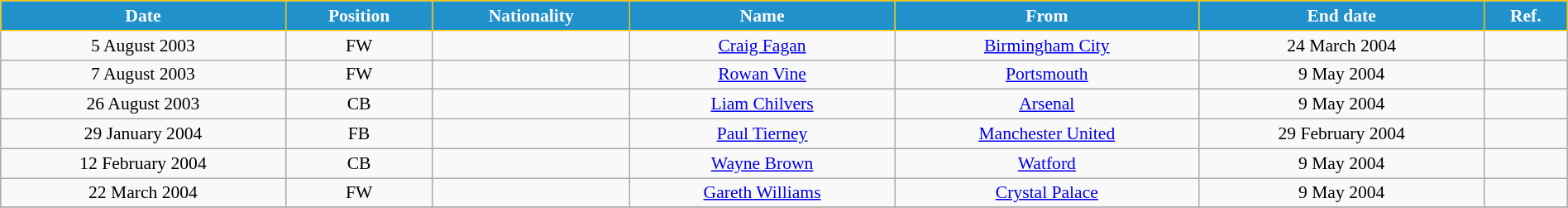<table class="wikitable" style="text-align:center; font-size:90%; width:100%;">
<tr>
<th style="background:#2191CC; color:white; border:1px solid #F7C408; text-align:center;">Date</th>
<th style="background:#2191CC; color:white; border:1px solid #F7C408; text-align:center;">Position</th>
<th style="background:#2191CC; color:white; border:1px solid #F7C408; text-align:center;">Nationality</th>
<th style="background:#2191CC; color:white; border:1px solid #F7C408; text-align:center;">Name</th>
<th style="background:#2191CC; color:white; border:1px solid #F7C408; text-align:center;">From</th>
<th style="background:#2191CC; color:white; border:1px solid #F7C408; text-align:center;">End date</th>
<th style="background:#2191CC; color:white; border:1px solid #F7C408; text-align:center;">Ref.</th>
</tr>
<tr>
<td>5 August 2003</td>
<td>FW</td>
<td></td>
<td><a href='#'>Craig Fagan</a></td>
<td> <a href='#'>Birmingham City</a></td>
<td>24 March 2004</td>
<td></td>
</tr>
<tr>
<td>7 August 2003</td>
<td>FW</td>
<td></td>
<td><a href='#'>Rowan Vine</a></td>
<td> <a href='#'>Portsmouth</a></td>
<td>9 May 2004</td>
<td></td>
</tr>
<tr>
<td>26 August 2003</td>
<td>CB</td>
<td></td>
<td><a href='#'>Liam Chilvers</a></td>
<td> <a href='#'>Arsenal</a></td>
<td>9 May 2004</td>
<td></td>
</tr>
<tr>
<td>29 January 2004</td>
<td>FB</td>
<td></td>
<td><a href='#'>Paul Tierney</a></td>
<td> <a href='#'>Manchester United</a></td>
<td>29 February 2004</td>
<td></td>
</tr>
<tr>
<td>12 February 2004</td>
<td>CB</td>
<td></td>
<td><a href='#'>Wayne Brown</a></td>
<td> <a href='#'>Watford</a></td>
<td>9 May 2004</td>
<td></td>
</tr>
<tr>
<td>22 March 2004</td>
<td>FW</td>
<td></td>
<td><a href='#'>Gareth Williams</a></td>
<td> <a href='#'>Crystal Palace</a></td>
<td>9 May 2004</td>
<td></td>
</tr>
<tr>
</tr>
</table>
